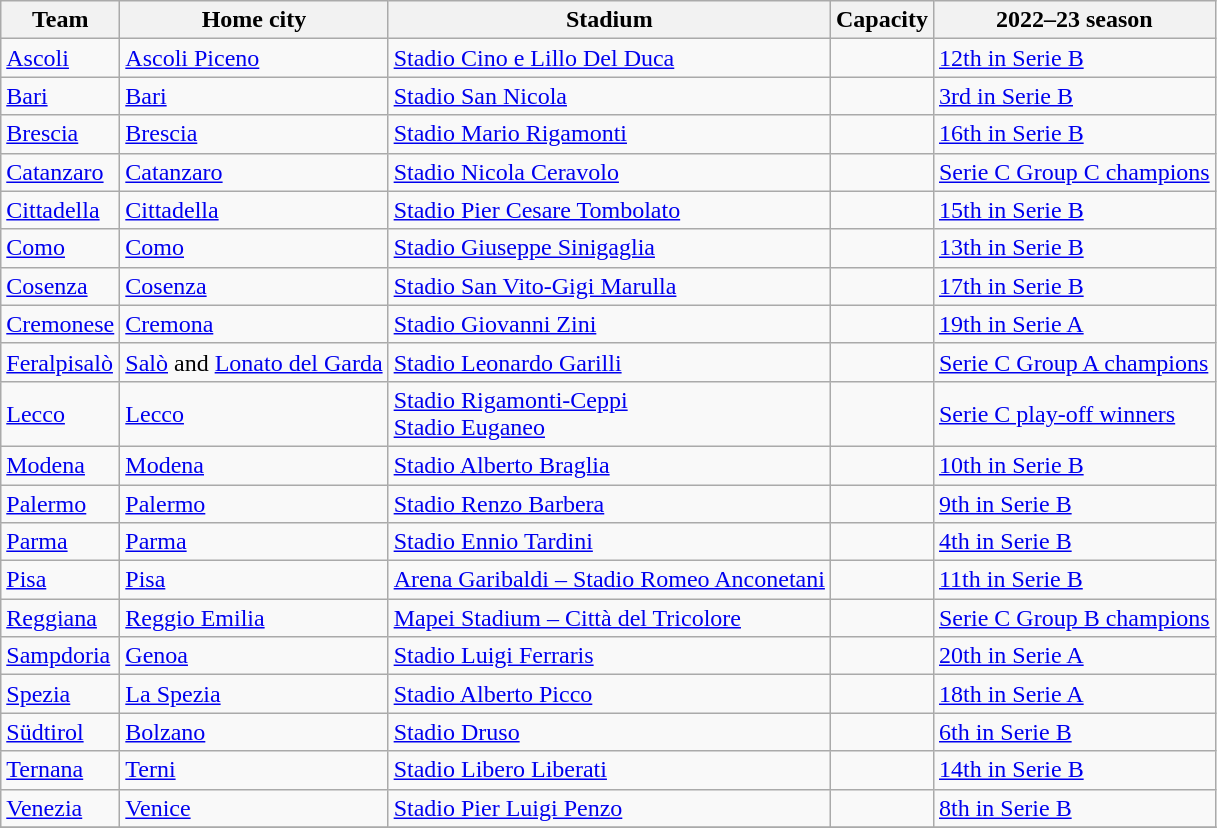<table class="wikitable sortable">
<tr>
<th>Team</th>
<th>Home city</th>
<th>Stadium</th>
<th>Capacity</th>
<th>2022–23 season</th>
</tr>
<tr>
<td><a href='#'>Ascoli</a></td>
<td><a href='#'>Ascoli Piceno</a></td>
<td><a href='#'>Stadio Cino e Lillo Del Duca</a></td>
<td style="text-align:center;"></td>
<td><a href='#'>12th in Serie B</a></td>
</tr>
<tr>
<td><a href='#'>Bari</a></td>
<td><a href='#'>Bari</a></td>
<td><a href='#'>Stadio San Nicola</a></td>
<td style="text-align:center;"></td>
<td><a href='#'>3rd in Serie B</a></td>
</tr>
<tr>
<td><a href='#'>Brescia</a></td>
<td><a href='#'>Brescia</a></td>
<td><a href='#'>Stadio Mario Rigamonti</a></td>
<td style="text-align:center;"></td>
<td><a href='#'>16th in Serie B</a></td>
</tr>
<tr>
<td><a href='#'>Catanzaro</a></td>
<td><a href='#'>Catanzaro</a></td>
<td><a href='#'>Stadio Nicola Ceravolo</a></td>
<td style="text-align:center;"></td>
<td><a href='#'>Serie C Group C champions</a></td>
</tr>
<tr>
<td><a href='#'>Cittadella</a></td>
<td><a href='#'>Cittadella</a></td>
<td><a href='#'>Stadio Pier Cesare Tombolato</a></td>
<td style="text-align:center;"></td>
<td><a href='#'>15th in Serie B</a></td>
</tr>
<tr>
<td><a href='#'>Como</a></td>
<td><a href='#'>Como</a></td>
<td><a href='#'>Stadio Giuseppe Sinigaglia</a></td>
<td style="text-align:center;"></td>
<td><a href='#'>13th in Serie B</a></td>
</tr>
<tr>
<td><a href='#'>Cosenza</a></td>
<td><a href='#'>Cosenza</a></td>
<td><a href='#'>Stadio San Vito-Gigi Marulla</a></td>
<td style="text-align:center;"></td>
<td><a href='#'>17th in Serie B</a></td>
</tr>
<tr>
<td><a href='#'>Cremonese</a></td>
<td><a href='#'>Cremona</a></td>
<td><a href='#'>Stadio Giovanni Zini</a></td>
<td style="text-align:center;"></td>
<td><a href='#'>19th in Serie A</a></td>
</tr>
<tr>
<td><a href='#'>Feralpisalò</a></td>
<td><a href='#'>Salò</a> and <a href='#'>Lonato del Garda</a></td>
<td><a href='#'>Stadio Leonardo Garilli</a></td>
<td style="text-align:center;"></td>
<td><a href='#'>Serie C Group A champions</a></td>
</tr>
<tr>
<td><a href='#'>Lecco</a></td>
<td><a href='#'>Lecco</a></td>
<td><a href='#'>Stadio Rigamonti-Ceppi</a><br><a href='#'>Stadio Euganeo</a></td>
<td style="text-align:center;"><br></td>
<td><a href='#'>Serie C play-off winners</a></td>
</tr>
<tr>
<td><a href='#'>Modena</a></td>
<td><a href='#'>Modena</a></td>
<td><a href='#'>Stadio Alberto Braglia</a></td>
<td style="text-align:center;"></td>
<td><a href='#'>10th in Serie B</a></td>
</tr>
<tr>
<td><a href='#'>Palermo</a></td>
<td><a href='#'>Palermo</a></td>
<td><a href='#'>Stadio Renzo Barbera</a></td>
<td style="text-align:center;"></td>
<td><a href='#'>9th in Serie B</a></td>
</tr>
<tr>
<td><a href='#'>Parma</a></td>
<td><a href='#'>Parma</a></td>
<td><a href='#'>Stadio Ennio Tardini</a></td>
<td style="text-align:center;"></td>
<td><a href='#'>4th in Serie B</a></td>
</tr>
<tr>
<td><a href='#'>Pisa</a></td>
<td><a href='#'>Pisa</a></td>
<td><a href='#'>Arena Garibaldi – Stadio Romeo Anconetani</a></td>
<td style="text-align:center;"></td>
<td><a href='#'>11th in Serie B</a></td>
</tr>
<tr>
<td><a href='#'>Reggiana</a></td>
<td><a href='#'>Reggio Emilia</a></td>
<td><a href='#'>Mapei Stadium – Città del Tricolore</a></td>
<td style="text-align:center;"></td>
<td><a href='#'>Serie C Group B champions</a></td>
</tr>
<tr>
<td><a href='#'>Sampdoria</a></td>
<td><a href='#'>Genoa</a></td>
<td><a href='#'>Stadio Luigi Ferraris</a></td>
<td style="text-align:center;"></td>
<td><a href='#'>20th in Serie A</a></td>
</tr>
<tr>
<td><a href='#'>Spezia</a></td>
<td><a href='#'>La Spezia</a></td>
<td><a href='#'>Stadio Alberto Picco</a></td>
<td style="text-align:center;"></td>
<td><a href='#'>18th in Serie A</a></td>
</tr>
<tr>
<td><a href='#'>Südtirol</a></td>
<td><a href='#'>Bolzano</a></td>
<td><a href='#'>Stadio Druso</a></td>
<td style="text-align:center;"></td>
<td><a href='#'>6th in Serie B</a></td>
</tr>
<tr>
<td><a href='#'>Ternana</a></td>
<td><a href='#'>Terni</a></td>
<td><a href='#'>Stadio Libero Liberati</a></td>
<td style="text-align:center;"></td>
<td><a href='#'>14th in Serie B</a></td>
</tr>
<tr>
<td><a href='#'>Venezia</a></td>
<td><a href='#'>Venice</a></td>
<td><a href='#'>Stadio Pier Luigi Penzo</a></td>
<td style="text-align:center;"></td>
<td><a href='#'>8th in Serie B</a></td>
</tr>
<tr>
</tr>
</table>
